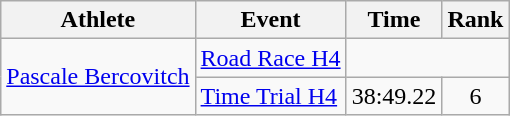<table class=wikitable>
<tr>
<th>Athlete</th>
<th>Event</th>
<th>Time</th>
<th>Rank</th>
</tr>
<tr align=center>
<td align=left rowspan=2><a href='#'>Pascale Bercovitch</a></td>
<td align=left><a href='#'>Road Race H4</a></td>
<td colspan=2></td>
</tr>
<tr align=center>
<td align=left><a href='#'>Time Trial H4</a></td>
<td>38:49.22</td>
<td>6</td>
</tr>
</table>
